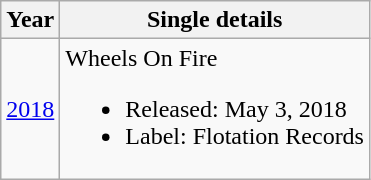<table class="wikitable">
<tr>
<th>Year</th>
<th>Single details</th>
</tr>
<tr>
<td><a href='#'>2018</a></td>
<td>Wheels On Fire<br><ul><li>Released: May 3, 2018</li><li>Label: Flotation Records</li></ul></td>
</tr>
</table>
